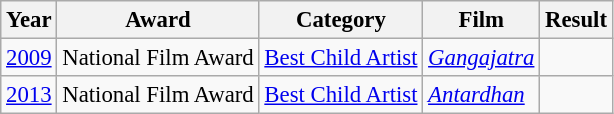<table class="wikitable" style="font-size: 95%;">
<tr>
<th>Year</th>
<th>Award</th>
<th>Category</th>
<th>Film</th>
<th>Result</th>
</tr>
<tr>
<td><a href='#'>2009</a></td>
<td>National Film Award</td>
<td><a href='#'>Best Child Artist</a></td>
<td><em><a href='#'>Gangajatra</a></em></td>
<td></td>
</tr>
<tr>
<td><a href='#'>2013</a></td>
<td>National Film Award</td>
<td><a href='#'>Best Child Artist</a></td>
<td><em><a href='#'>Antardhan</a></em></td>
<td></td>
</tr>
</table>
